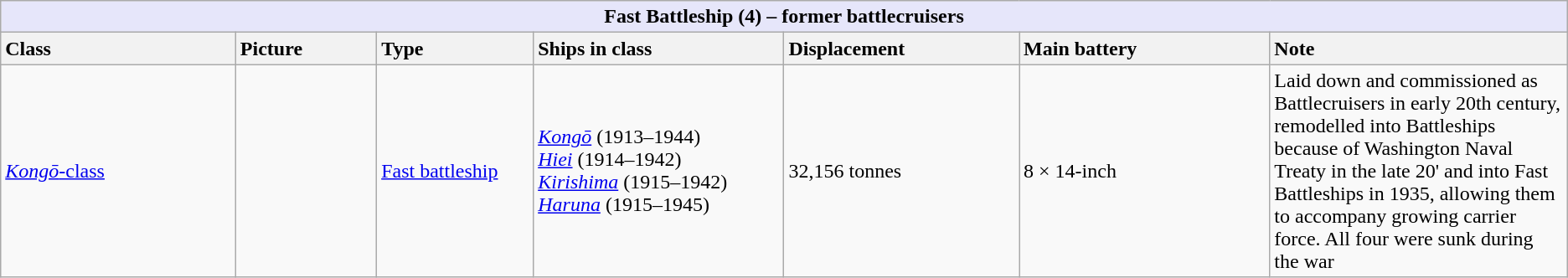<table class="wikitable ">
<tr>
<th colspan="7" style="background: lavender;">Fast Battleship (4) – former battlecruisers</th>
</tr>
<tr>
<th style="text-align:left; width:15%;">Class</th>
<th style="text-align:left; width:9%;">Picture</th>
<th style="text-align:left; width:10%;">Type</th>
<th style="text-align:left; width:16%;">Ships in class</th>
<th style="text-align:left; width:15%;">Displacement</th>
<th style="text-align:left; width:16%;">Main battery</th>
<th style="text-align:left; width:20%;">Note</th>
</tr>
<tr>
<td><a href='#'><em>Kongō</em>-class</a></td>
<td></td>
<td><a href='#'>Fast battleship</a></td>
<td><a href='#'><em>Kongō</em></a> (1913–1944)<br><a href='#'><em>Hiei</em></a> (1914–1942)<br><a href='#'><em>Kirishima</em></a> (1915–1942)<br><a href='#'><em>Haruna</em></a> (1915–1945)</td>
<td>32,156 tonnes</td>
<td>8 × 14-inch</td>
<td>Laid down and commissioned as Battlecruisers in early 20th century, remodelled into Battleships because of Washington Naval Treaty in the late 20' and into Fast Battleships in 1935, allowing them to accompany growing carrier force. All four were sunk during the war</td>
</tr>
</table>
